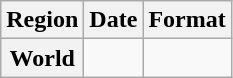<table class="wikitable plainrowheaders">
<tr>
<th scope="col">Region</th>
<th scope="col">Date</th>
<th scope="col">Format</th>
</tr>
<tr>
<th scope="row">World</th>
<td></td>
<td></td>
</tr>
</table>
